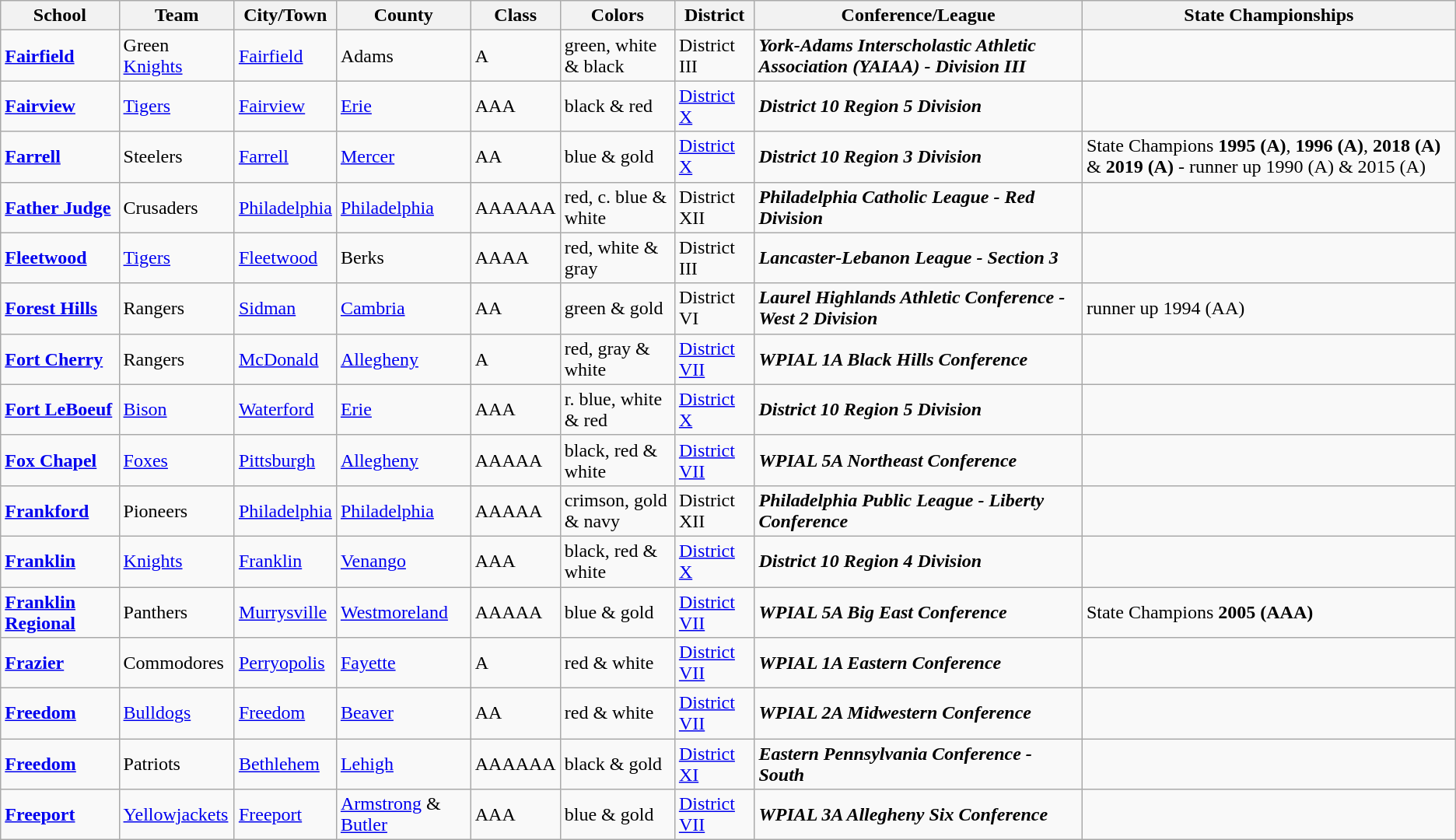<table class="wikitable sortable">
<tr>
<th>School</th>
<th>Team</th>
<th>City/Town</th>
<th>County</th>
<th>Class</th>
<th>Colors</th>
<th>District</th>
<th>Conference/League</th>
<th>State Championships</th>
</tr>
<tr style=#C4D8E2;">
<td><strong><a href='#'>Fairfield</a></strong></td>
<td>Green <a href='#'>Knights</a></td>
<td><a href='#'>Fairfield</a></td>
<td>Adams</td>
<td>A</td>
<td> green, white & black</td>
<td>District III</td>
<td><strong><em>York-Adams Interscholastic Athletic Association (YAIAA) - Division III</em></strong></td>
<td></td>
</tr>
<tr style=#C4D8E2;">
<td><strong><a href='#'>Fairview</a></strong></td>
<td><a href='#'>Tigers</a></td>
<td><a href='#'>Fairview</a></td>
<td><a href='#'>Erie</a></td>
<td>AAA</td>
<td> black & red</td>
<td><a href='#'>District X</a></td>
<td><strong><em>District 10 Region 5 Division</em></strong></td>
<td></td>
</tr>
<tr style=#C4D8E2;">
<td><strong><a href='#'>Farrell</a></strong></td>
<td>Steelers</td>
<td><a href='#'>Farrell</a></td>
<td><a href='#'>Mercer</a></td>
<td>AA</td>
<td> blue & gold</td>
<td><a href='#'>District X</a></td>
<td><strong><em>District 10 Region 3 Division</em></strong></td>
<td>State Champions <strong>1995 (A)</strong>, <strong>1996 (A)</strong>, <strong>2018 (A)</strong> & <strong>2019 (A)</strong> - runner up 1990 (A) & 2015 (A)</td>
</tr>
<tr style=#C4D8E2;">
<td><strong><a href='#'>Father Judge</a></strong></td>
<td>Crusaders</td>
<td><a href='#'>Philadelphia</a></td>
<td><a href='#'>Philadelphia</a></td>
<td>AAAAAA</td>
<td> red, c. blue & white</td>
<td>District XII</td>
<td><strong><em>Philadelphia Catholic League - Red Division</em></strong></td>
<td></td>
</tr>
<tr style=#C4D8E2;">
<td><strong><a href='#'>Fleetwood</a></strong></td>
<td><a href='#'>Tigers</a></td>
<td><a href='#'>Fleetwood</a></td>
<td>Berks</td>
<td>AAAA</td>
<td> red, white & gray</td>
<td>District III</td>
<td><strong><em>Lancaster-Lebanon League - Section 3</em></strong></td>
<td></td>
</tr>
<tr style=#C4D8E2;">
<td><strong><a href='#'>Forest Hills</a></strong></td>
<td>Rangers</td>
<td><a href='#'>Sidman</a></td>
<td><a href='#'>Cambria</a></td>
<td>AA</td>
<td> green & gold</td>
<td>District VI</td>
<td><strong><em>Laurel Highlands Athletic Conference - West 2 Division</em></strong></td>
<td>runner up 1994 (AA)</td>
</tr>
<tr style=#C4D8E2;">
<td><strong><a href='#'>Fort Cherry</a></strong></td>
<td>Rangers</td>
<td><a href='#'>McDonald</a></td>
<td><a href='#'>Allegheny</a></td>
<td>A</td>
<td> red, gray & white</td>
<td><a href='#'>District VII</a></td>
<td><strong><em>WPIAL 1A Black Hills Conference</em></strong></td>
<td></td>
</tr>
<tr style=#C4D8E2;">
<td><strong><a href='#'>Fort LeBoeuf</a></strong></td>
<td><a href='#'>Bison</a></td>
<td><a href='#'>Waterford</a></td>
<td><a href='#'>Erie</a></td>
<td>AAA</td>
<td> r. blue, white & red</td>
<td><a href='#'>District X</a></td>
<td><strong><em>District 10 Region 5 Division</em></strong></td>
<td></td>
</tr>
<tr style=#C4D8E2;">
<td><strong><a href='#'>Fox Chapel</a></strong></td>
<td><a href='#'>Foxes</a></td>
<td><a href='#'>Pittsburgh</a></td>
<td><a href='#'>Allegheny</a></td>
<td>AAAAA</td>
<td>  black, red & white</td>
<td><a href='#'>District VII</a></td>
<td><strong><em>WPIAL 5A Northeast Conference</em></strong></td>
<td></td>
</tr>
<tr style=#C4D8E2;">
<td><strong><a href='#'>Frankford</a></strong></td>
<td>Pioneers</td>
<td><a href='#'>Philadelphia</a></td>
<td><a href='#'>Philadelphia</a></td>
<td>AAAAA</td>
<td> crimson, gold & navy</td>
<td>District XII</td>
<td><strong><em>Philadelphia Public League - Liberty Conference</em></strong></td>
<td></td>
</tr>
<tr style=#C4D8E2;">
<td><strong><a href='#'>Franklin</a></strong></td>
<td><a href='#'>Knights</a></td>
<td><a href='#'>Franklin</a></td>
<td><a href='#'>Venango</a></td>
<td>AAA</td>
<td> black, red & white</td>
<td><a href='#'>District X</a></td>
<td><strong><em>District 10 Region 4 Division</em></strong></td>
<td></td>
</tr>
<tr style=#C4D8E2;">
<td><strong><a href='#'>Franklin Regional</a></strong></td>
<td>Panthers</td>
<td><a href='#'>Murrysville</a></td>
<td><a href='#'>Westmoreland</a></td>
<td>AAAAA</td>
<td> blue & gold</td>
<td><a href='#'>District VII</a></td>
<td><strong><em>WPIAL 5A Big East Conference</em></strong></td>
<td>State Champions <strong>2005 (AAA)</strong></td>
</tr>
<tr style=#C4D8E2;">
<td><strong><a href='#'>Frazier</a></strong></td>
<td>Commodores</td>
<td><a href='#'>Perryopolis</a></td>
<td><a href='#'>Fayette</a></td>
<td>A</td>
<td> red & white</td>
<td><a href='#'>District VII</a></td>
<td><strong><em>WPIAL 1A Eastern Conference</em></strong></td>
<td></td>
</tr>
<tr style=#C4D8E2;">
<td><strong><a href='#'>Freedom</a></strong></td>
<td><a href='#'>Bulldogs</a></td>
<td><a href='#'>Freedom</a></td>
<td><a href='#'>Beaver</a></td>
<td>AA</td>
<td> red & white</td>
<td><a href='#'>District VII</a></td>
<td><strong><em>WPIAL 2A Midwestern Conference</em></strong></td>
<td></td>
</tr>
<tr style=#C4D8E2;">
<td><strong><a href='#'>Freedom</a></strong></td>
<td>Patriots</td>
<td><a href='#'>Bethlehem</a></td>
<td><a href='#'>Lehigh</a></td>
<td>AAAAAA</td>
<td> black & gold</td>
<td><a href='#'>District XI</a></td>
<td><strong><em>Eastern Pennsylvania Conference - South</em></strong></td>
<td></td>
</tr>
<tr style=#C4D8E2;">
<td><strong><a href='#'>Freeport</a></strong></td>
<td><a href='#'>Yellowjackets</a></td>
<td><a href='#'>Freeport</a></td>
<td><a href='#'>Armstrong</a> & <a href='#'>Butler</a></td>
<td>AAA</td>
<td> blue & gold</td>
<td><a href='#'>District VII</a></td>
<td><strong><em>WPIAL 3A Allegheny Six Conference</em></strong></td>
<td></td>
</tr>
</table>
